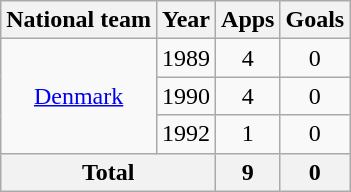<table class=wikitable style="text-align: center">
<tr>
<th>National team</th>
<th>Year</th>
<th>Apps</th>
<th>Goals</th>
</tr>
<tr>
<td rowspan=3><a href='#'>Denmark</a></td>
<td>1989</td>
<td>4</td>
<td>0</td>
</tr>
<tr>
<td>1990</td>
<td>4</td>
<td>0</td>
</tr>
<tr>
<td>1992</td>
<td>1</td>
<td>0</td>
</tr>
<tr>
<th colspan=2>Total</th>
<th>9</th>
<th>0</th>
</tr>
</table>
